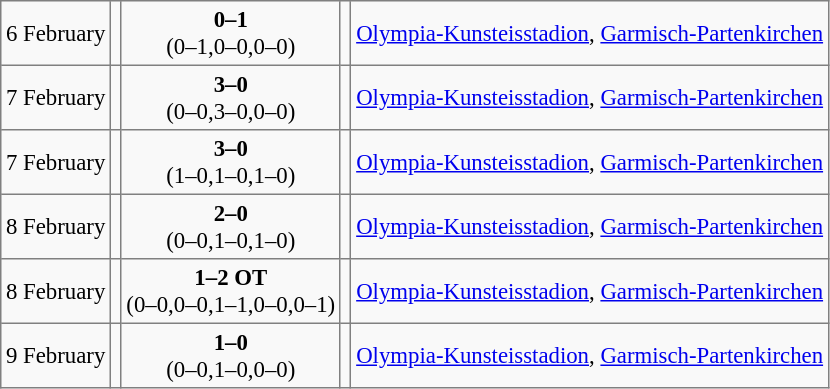<table bgcolor="#f9f9f9" cellpadding="3" cellspacing="0" border="1" style="font-size: 95%; border: gray solid 1px; border-collapse: collapse; background: #f9f9f9;">
<tr>
<td>6 February</td>
<td></td>
<td align="center"><strong>0–1</strong><br>(0–1,0–0,0–0)</td>
<td></td>
<td><a href='#'>Olympia-Kunsteisstadion</a>, <a href='#'>Garmisch-Partenkirchen</a></td>
</tr>
<tr>
<td>7 February</td>
<td></td>
<td align="center"><strong>3–0</strong><br>(0–0,3–0,0–0)</td>
<td></td>
<td><a href='#'>Olympia-Kunsteisstadion</a>, <a href='#'>Garmisch-Partenkirchen</a></td>
</tr>
<tr>
<td>7 February</td>
<td></td>
<td align="center"><strong>3–0</strong><br>(1–0,1–0,1–0)</td>
<td></td>
<td><a href='#'>Olympia-Kunsteisstadion</a>, <a href='#'>Garmisch-Partenkirchen</a></td>
</tr>
<tr>
<td>8 February</td>
<td></td>
<td align="center"><strong>2–0</strong><br>(0–0,1–0,1–0)</td>
<td></td>
<td><a href='#'>Olympia-Kunsteisstadion</a>, <a href='#'>Garmisch-Partenkirchen</a></td>
</tr>
<tr>
<td>8 February</td>
<td></td>
<td align="center"><strong>1–2 OT</strong><br>(0–0,0–0,1–1,0–0,0–1)</td>
<td></td>
<td><a href='#'>Olympia-Kunsteisstadion</a>, <a href='#'>Garmisch-Partenkirchen</a></td>
</tr>
<tr>
<td>9 February</td>
<td></td>
<td align="center"><strong>1–0</strong><br>(0–0,1–0,0–0)</td>
<td></td>
<td><a href='#'>Olympia-Kunsteisstadion</a>, <a href='#'>Garmisch-Partenkirchen</a></td>
</tr>
</table>
